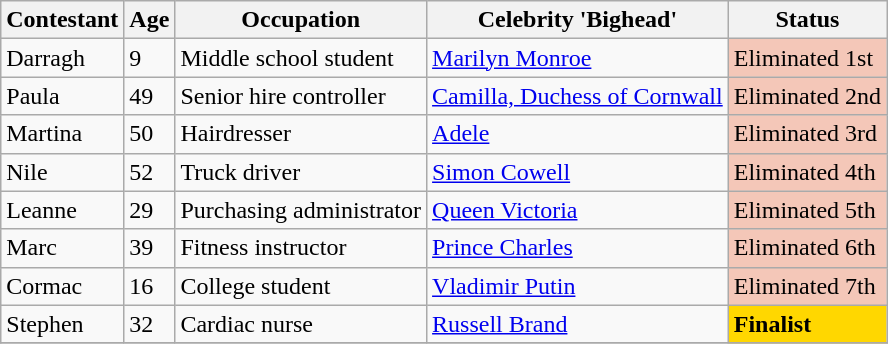<table class="wikitable">
<tr>
<th>Contestant</th>
<th>Age</th>
<th>Occupation</th>
<th>Celebrity 'Bighead'</th>
<th>Status</th>
</tr>
<tr>
<td>Darragh</td>
<td>9</td>
<td>Middle school student</td>
<td><a href='#'>Marilyn Monroe</a></td>
<td style="background:#f4c7b8;">Eliminated 1st</td>
</tr>
<tr>
<td>Paula</td>
<td>49</td>
<td>Senior hire controller</td>
<td><a href='#'>Camilla, Duchess of Cornwall</a></td>
<td style="background:#f4c7b8;">Eliminated 2nd</td>
</tr>
<tr>
<td>Martina</td>
<td>50</td>
<td>Hairdresser</td>
<td><a href='#'>Adele</a></td>
<td style="background:#f4c7b8;">Eliminated 3rd</td>
</tr>
<tr>
<td>Nile</td>
<td>52</td>
<td>Truck driver</td>
<td><a href='#'>Simon Cowell</a></td>
<td style="background:#f4c7b8;">Eliminated 4th</td>
</tr>
<tr>
<td>Leanne</td>
<td>29</td>
<td>Purchasing administrator</td>
<td><a href='#'>Queen Victoria</a></td>
<td style="background:#f4c7b8;">Eliminated 5th</td>
</tr>
<tr>
<td>Marc</td>
<td>39</td>
<td>Fitness instructor</td>
<td><a href='#'>Prince Charles</a></td>
<td style="background:#f4c7b8;">Eliminated 6th</td>
</tr>
<tr>
<td>Cormac</td>
<td>16</td>
<td>College student</td>
<td><a href='#'>Vladimir Putin</a></td>
<td style="background:#f4c7b8;">Eliminated 7th</td>
</tr>
<tr>
<td>Stephen</td>
<td>32</td>
<td>Cardiac nurse</td>
<td><a href='#'>Russell Brand</a></td>
<td style="background:gold;"><strong>Finalist</strong></td>
</tr>
<tr>
</tr>
</table>
